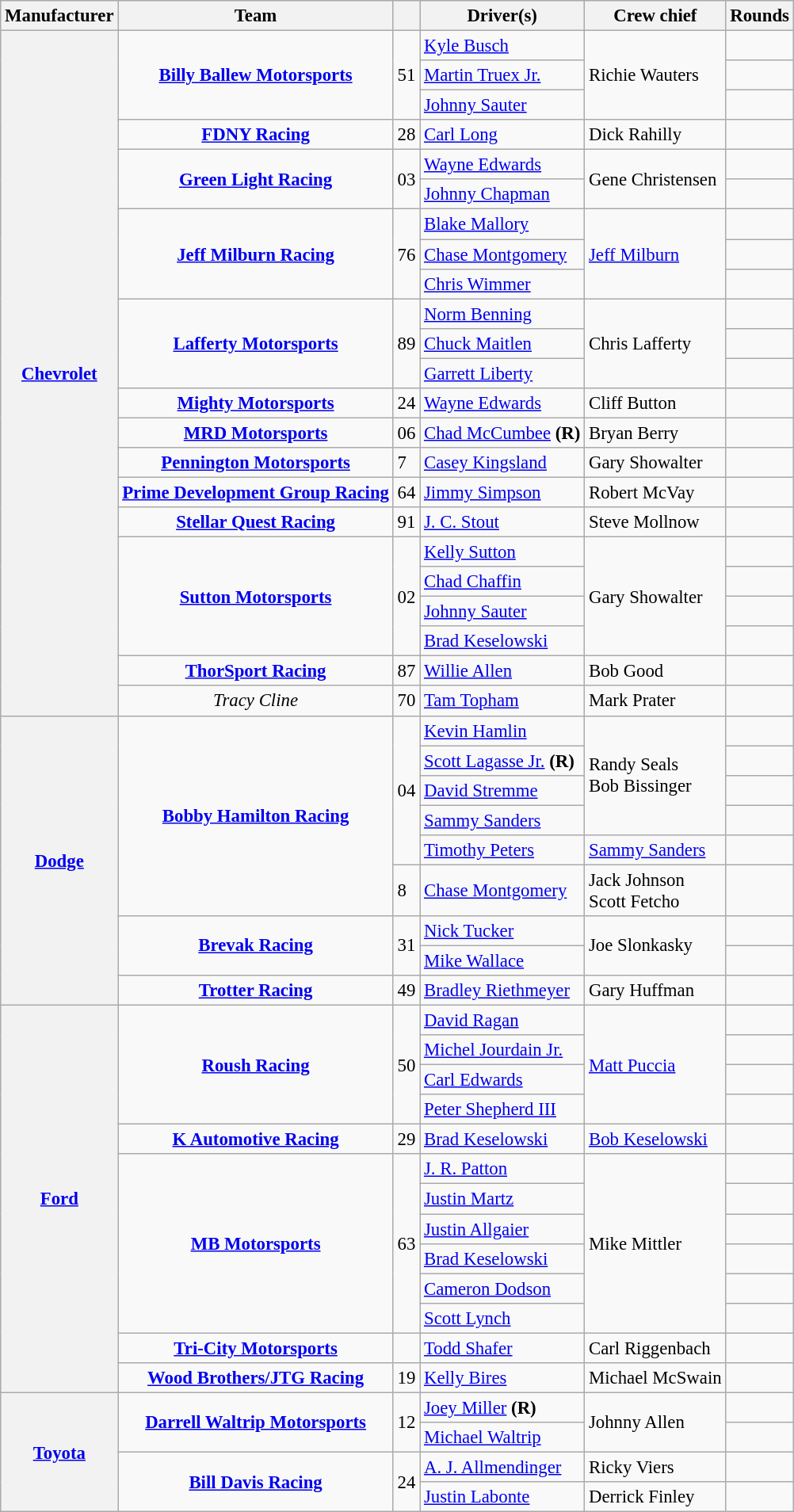<table class="wikitable" style="font-size: 95%;">
<tr>
<th>Manufacturer</th>
<th>Team</th>
<th></th>
<th>Driver(s)</th>
<th>Crew chief</th>
<th>Rounds</th>
</tr>
<tr>
<th rowspan=23><a href='#'>Chevrolet</a></th>
<td rowspan=3 style="text-align:center;"><strong><a href='#'>Billy Ballew Motorsports</a></strong></td>
<td rowspan=3>51</td>
<td><a href='#'>Kyle Busch</a></td>
<td rowspan=3>Richie Wauters</td>
<td></td>
</tr>
<tr>
<td><a href='#'>Martin Truex Jr.</a></td>
<td></td>
</tr>
<tr>
<td><a href='#'>Johnny Sauter</a></td>
<td></td>
</tr>
<tr>
<td style="text-align:center;"><strong><a href='#'>FDNY Racing</a></strong></td>
<td>28</td>
<td><a href='#'>Carl Long</a></td>
<td>Dick Rahilly</td>
<td></td>
</tr>
<tr>
<td rowspan=2 style="text-align:center;"><strong><a href='#'>Green Light Racing</a></strong></td>
<td rowspan=2>03</td>
<td><a href='#'>Wayne Edwards</a></td>
<td rowspan=2>Gene Christensen</td>
<td></td>
</tr>
<tr>
<td><a href='#'>Johnny Chapman</a></td>
<td></td>
</tr>
<tr>
<td rowspan=3 style="text-align:center;"><strong><a href='#'>Jeff Milburn Racing</a></strong></td>
<td rowspan=3>76</td>
<td><a href='#'>Blake Mallory</a></td>
<td rowspan=3><a href='#'>Jeff Milburn</a></td>
<td></td>
</tr>
<tr>
<td><a href='#'>Chase Montgomery</a></td>
<td></td>
</tr>
<tr>
<td><a href='#'>Chris Wimmer</a></td>
<td></td>
</tr>
<tr>
<td rowspan=3 style="text-align:center;"><strong><a href='#'>Lafferty Motorsports</a></strong></td>
<td rowspan=3>89</td>
<td><a href='#'>Norm Benning</a></td>
<td rowspan=3>Chris Lafferty</td>
<td></td>
</tr>
<tr>
<td><a href='#'>Chuck Maitlen</a></td>
<td></td>
</tr>
<tr>
<td><a href='#'>Garrett Liberty</a></td>
<td></td>
</tr>
<tr>
<td style="text-align:center;"><strong><a href='#'>Mighty Motorsports</a></strong></td>
<td>24</td>
<td><a href='#'>Wayne Edwards</a></td>
<td>Cliff Button</td>
<td></td>
</tr>
<tr>
<td style="text-align:center;"><strong><a href='#'>MRD Motorsports</a></strong></td>
<td>06</td>
<td><a href='#'>Chad McCumbee</a> <strong>(R)</strong></td>
<td>Bryan Berry</td>
<td></td>
</tr>
<tr>
<td style="text-align:center;"><strong><a href='#'>Pennington Motorsports</a></strong></td>
<td>7</td>
<td><a href='#'>Casey Kingsland</a></td>
<td>Gary Showalter</td>
<td></td>
</tr>
<tr>
<td style="text-align:center;"><strong><a href='#'>Prime Development Group Racing</a></strong></td>
<td>64</td>
<td><a href='#'>Jimmy Simpson</a></td>
<td>Robert McVay</td>
<td></td>
</tr>
<tr>
<td style="text-align:center;"><strong><a href='#'>Stellar Quest Racing</a></strong></td>
<td>91</td>
<td><a href='#'>J. C. Stout</a></td>
<td>Steve Mollnow</td>
<td></td>
</tr>
<tr>
<td rowspan=4 style="text-align:center;"><strong><a href='#'>Sutton Motorsports</a></strong></td>
<td rowspan=4>02</td>
<td><a href='#'>Kelly Sutton</a></td>
<td rowspan=4>Gary Showalter</td>
<td></td>
</tr>
<tr>
<td><a href='#'>Chad Chaffin</a></td>
<td></td>
</tr>
<tr>
<td><a href='#'>Johnny Sauter</a></td>
<td></td>
</tr>
<tr>
<td><a href='#'>Brad Keselowski</a></td>
<td></td>
</tr>
<tr>
<td style="text-align:center;"><strong><a href='#'>ThorSport Racing</a></strong></td>
<td>87</td>
<td><a href='#'>Willie Allen</a></td>
<td>Bob Good</td>
<td></td>
</tr>
<tr>
<td style="text-align:center;"><em>Tracy Cline</em></td>
<td>70</td>
<td><a href='#'>Tam Topham</a></td>
<td>Mark Prater</td>
<td></td>
</tr>
<tr>
<th rowspan=9><a href='#'>Dodge</a></th>
<td rowspan=6 style="text-align:center;"><strong><a href='#'>Bobby Hamilton Racing</a></strong> </td>
<td rowspan=5>04</td>
<td><a href='#'>Kevin Hamlin</a></td>
<td rowspan=4>Randy Seals <small></small> <br> Bob Bissinger <small></small></td>
<td></td>
</tr>
<tr>
<td><a href='#'>Scott Lagasse Jr.</a> <strong>(R)</strong></td>
<td></td>
</tr>
<tr>
<td><a href='#'>David Stremme</a></td>
<td></td>
</tr>
<tr>
<td><a href='#'>Sammy Sanders</a></td>
<td></td>
</tr>
<tr>
<td><a href='#'>Timothy Peters</a></td>
<td><a href='#'>Sammy Sanders</a></td>
<td></td>
</tr>
<tr>
<td>8</td>
<td><a href='#'>Chase Montgomery</a></td>
<td>Jack Johnson <small></small> <br> Scott Fetcho <small></small></td>
<td></td>
</tr>
<tr>
<td rowspan=2 style="text-align:center;"><strong><a href='#'>Brevak Racing</a></strong></td>
<td rowspan=2>31</td>
<td><a href='#'>Nick Tucker</a></td>
<td rowspan=2>Joe Slonkasky</td>
<td></td>
</tr>
<tr>
<td><a href='#'>Mike Wallace</a></td>
<td></td>
</tr>
<tr>
<td style="text-align:center;"><strong><a href='#'>Trotter Racing</a></strong></td>
<td>49</td>
<td><a href='#'>Bradley Riethmeyer</a></td>
<td>Gary Huffman</td>
<td></td>
</tr>
<tr>
<th rowspan=13><a href='#'>Ford</a></th>
<td rowspan=4 style="text-align:center;"><strong><a href='#'>Roush Racing</a></strong></td>
<td rowspan=4>50</td>
<td><a href='#'>David Ragan</a></td>
<td rowspan=4><a href='#'>Matt Puccia</a></td>
<td></td>
</tr>
<tr>
<td><a href='#'>Michel Jourdain Jr.</a></td>
<td></td>
</tr>
<tr>
<td><a href='#'>Carl Edwards</a></td>
<td></td>
</tr>
<tr>
<td><a href='#'>Peter Shepherd III</a></td>
<td></td>
</tr>
<tr>
<td style="text-align:center;"><strong><a href='#'>K Automotive Racing</a></strong></td>
<td>29</td>
<td><a href='#'>Brad Keselowski</a></td>
<td><a href='#'>Bob Keselowski</a></td>
<td></td>
</tr>
<tr>
<td rowspan=6 style="text-align:center;"><strong><a href='#'>MB Motorsports</a></strong></td>
<td rowspan=6>63</td>
<td><a href='#'>J. R. Patton</a></td>
<td rowspan=6>Mike Mittler</td>
<td></td>
</tr>
<tr>
<td><a href='#'>Justin Martz</a></td>
<td></td>
</tr>
<tr>
<td><a href='#'>Justin Allgaier</a></td>
<td></td>
</tr>
<tr>
<td><a href='#'>Brad Keselowski</a></td>
<td></td>
</tr>
<tr>
<td><a href='#'>Cameron Dodson</a></td>
<td></td>
</tr>
<tr>
<td><a href='#'>Scott Lynch</a></td>
<td></td>
</tr>
<tr>
<td style="text-align:center;"><strong><a href='#'>Tri-City Motorsports</a></strong></td>
<td><br></td>
<td><a href='#'>Todd Shafer</a></td>
<td>Carl Riggenbach</td>
<td></td>
</tr>
<tr>
<td style="text-align:center;"><strong><a href='#'>Wood Brothers/JTG Racing</a></strong></td>
<td>19</td>
<td><a href='#'>Kelly Bires</a></td>
<td>Michael McSwain</td>
<td></td>
</tr>
<tr>
<th rowspan=4><a href='#'>Toyota</a></th>
<td rowspan=2 style="text-align:center;"><strong><a href='#'>Darrell Waltrip Motorsports</a></strong></td>
<td rowspan=2>12</td>
<td><a href='#'>Joey Miller</a> <strong>(R)</strong></td>
<td rowspan=2>Johnny Allen</td>
<td></td>
</tr>
<tr>
<td><a href='#'>Michael Waltrip</a></td>
<td></td>
</tr>
<tr>
<td rowspan=2 style="text-align:center;"><strong><a href='#'>Bill Davis Racing</a></strong></td>
<td rowspan=2>24</td>
<td><a href='#'>A. J. Allmendinger</a></td>
<td>Ricky Viers</td>
<td></td>
</tr>
<tr>
<td><a href='#'>Justin Labonte</a></td>
<td>Derrick Finley</td>
<td></td>
</tr>
</table>
